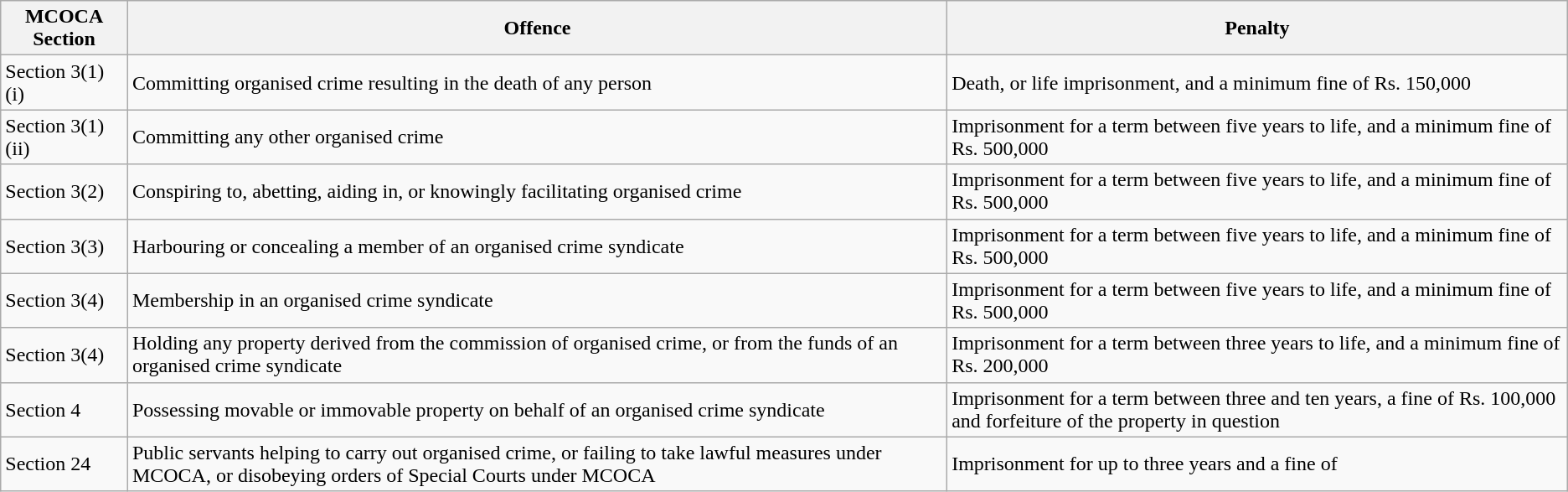<table class="wikitable">
<tr>
<th>MCOCA Section</th>
<th>Offence</th>
<th>Penalty</th>
</tr>
<tr>
<td>Section 3(1)(i)</td>
<td>Committing organised crime resulting in the death of any person</td>
<td>Death, or life imprisonment, and a minimum fine of Rs. 150,000</td>
</tr>
<tr>
<td>Section 3(1)(ii)</td>
<td>Committing any other organised crime</td>
<td>Imprisonment for a term between five years to life, and a minimum fine of Rs. 500,000</td>
</tr>
<tr>
<td>Section 3(2)</td>
<td>Conspiring to, abetting, aiding in, or knowingly facilitating organised crime</td>
<td>Imprisonment for a term between five years to life, and a minimum fine of Rs. 500,000</td>
</tr>
<tr>
<td>Section 3(3)</td>
<td>Harbouring or concealing a member of an organised crime syndicate</td>
<td>Imprisonment for a term between five years to life, and a minimum fine of Rs. 500,000</td>
</tr>
<tr>
<td>Section 3(4)</td>
<td>Membership in an organised crime syndicate</td>
<td>Imprisonment for a term between five years to life, and a minimum fine of Rs. 500,000</td>
</tr>
<tr>
<td>Section 3(4)</td>
<td>Holding any property derived from the commission of organised crime, or from the funds of an organised crime syndicate</td>
<td>Imprisonment for a term between three years to life, and a minimum fine of Rs. 200,000</td>
</tr>
<tr>
<td>Section 4</td>
<td>Possessing movable or immovable property on behalf of an organised crime syndicate</td>
<td>Imprisonment for a term between three and ten years, a fine of Rs. 100,000 and forfeiture of the property in question</td>
</tr>
<tr>
<td>Section 24</td>
<td>Public servants helping to carry out organised crime, or failing to take lawful measures under MCOCA, or disobeying orders of Special Courts under MCOCA</td>
<td>Imprisonment for up to three years and a fine of</td>
</tr>
</table>
